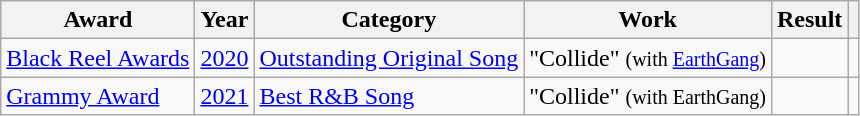<table class="wikitable">
<tr>
<th scope="col">Award</th>
<th scope="col">Year</th>
<th>Category</th>
<th scope="col">Work</th>
<th scope="col">Result</th>
<th scope="col"></th>
</tr>
<tr>
<td><a href='#'>Black Reel Awards</a></td>
<td><a href='#'>2020</a></td>
<td><a href='#'>Outstanding Original Song</a></td>
<td>"Collide" <small>(with <a href='#'>EarthGang</a>)</small></td>
<td></td>
<td></td>
</tr>
<tr>
<td><a href='#'>Grammy Award</a></td>
<td><a href='#'>2021</a></td>
<td><a href='#'>Best R&B Song</a></td>
<td>"Collide" <small>(with EarthGang)</small></td>
<td></td>
<td></td>
</tr>
</table>
